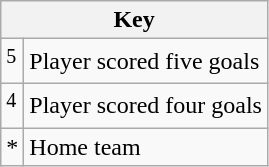<table class="wikitable">
<tr>
<th colspan="2">Key</th>
</tr>
<tr>
<td align="left"><sup>5</sup></td>
<td align="left">Player scored five goals</td>
</tr>
<tr>
<td align="left"><sup>4</sup></td>
<td align="left">Player scored four goals</td>
</tr>
<tr>
<td align="left">*</td>
<td align="left">Home team</td>
</tr>
</table>
